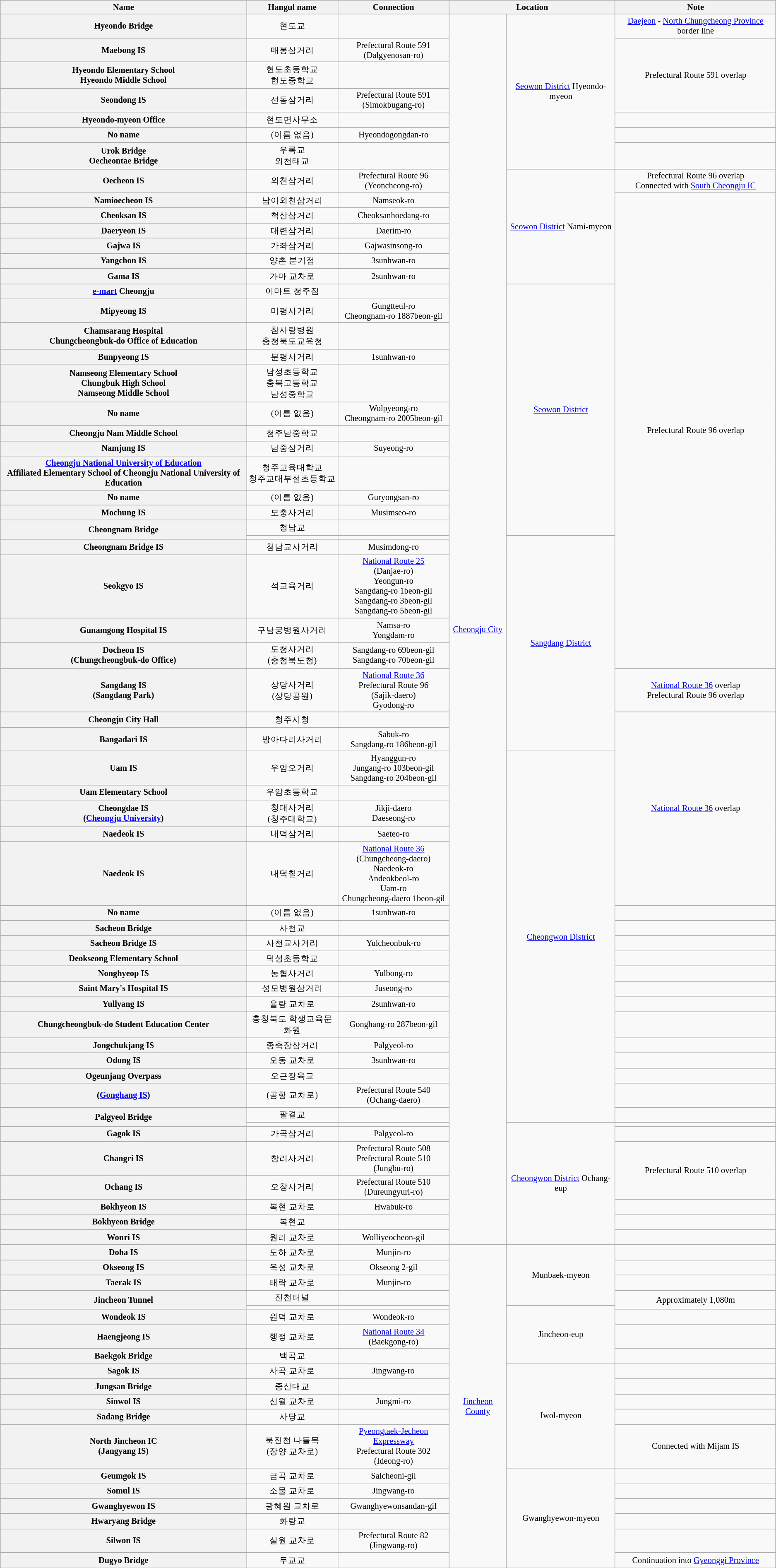<table class="wikitable" style="font-size: 85%; text-align: center;">
<tr>
<th>Name </th>
<th>Hangul name</th>
<th>Connection</th>
<th colspan="2">Location</th>
<th>Note</th>
</tr>
<tr>
<th>Hyeondo Bridge</th>
<td>현도교</td>
<td></td>
<td rowspan=59><a href='#'>Cheongju City</a></td>
<td rowspan=7><a href='#'>Seowon District</a> Hyeondo-myeon</td>
<td><a href='#'>Daejeon</a> - <a href='#'>North Chungcheong Province</a> border line</td>
</tr>
<tr>
<th>Maebong IS</th>
<td>매봉삼거리</td>
<td>Prefectural Route 591<br>(Dalgyenosan-ro)</td>
<td rowspan=3>Prefectural Route 591 overlap</td>
</tr>
<tr>
<th>Hyeondo Elementary School<br>Hyeondo Middle School</th>
<td>현도초등학교<br>현도중학교</td>
<td></td>
</tr>
<tr>
<th>Seondong IS</th>
<td>선동삼거리</td>
<td>Prefectural Route 591<br>(Simokbugang-ro)</td>
</tr>
<tr>
<th>Hyeondo-myeon Office</th>
<td>현도면사무소</td>
<td></td>
<td></td>
</tr>
<tr>
<th>No name</th>
<td>(이름 없음)</td>
<td>Hyeondogongdan-ro</td>
<td></td>
</tr>
<tr>
<th>Urok Bridge<br>Oecheontae Bridge</th>
<td>우록교<br>외천태교</td>
<td></td>
<td></td>
</tr>
<tr>
<th>Oecheon IS</th>
<td>외천삼거리</td>
<td>Prefectural Route 96<br>(Yeoncheong-ro)</td>
<td rowspan=7><a href='#'>Seowon District</a> Nami-myeon</td>
<td>Prefectural Route 96 overlap<br>Connected with <a href='#'>South Cheongju IC</a></td>
</tr>
<tr>
<th>Namioecheon IS</th>
<td>남이외천삼거리</td>
<td>Namseok-ro</td>
<td rowspan=23>Prefectural Route 96 overlap</td>
</tr>
<tr>
<th>Cheoksan IS</th>
<td>척산삼거리</td>
<td>Cheoksanhoedang-ro</td>
</tr>
<tr>
<th>Daeryeon IS</th>
<td>대련삼거리</td>
<td>Daerim-ro</td>
</tr>
<tr>
<th>Gajwa IS</th>
<td>가좌삼거리</td>
<td>Gajwasinsong-ro</td>
</tr>
<tr>
<th>Yangchon IS</th>
<td>양촌 분기점</td>
<td>3sunhwan-ro</td>
</tr>
<tr>
<th>Gama IS</th>
<td>가마 교차로</td>
<td>2sunhwan-ro</td>
</tr>
<tr>
<th><a href='#'>e-mart</a> Cheongju</th>
<td>이마트 청주점</td>
<td></td>
<td rowspan=12><a href='#'>Seowon District</a></td>
</tr>
<tr>
<th>Mipyeong IS</th>
<td>미평사거리</td>
<td>Gungtteul-ro<br>Cheongnam-ro 1887beon-gil</td>
</tr>
<tr>
<th>Chamsarang Hospital<br>Chungcheongbuk-do Office of Education</th>
<td>참사랑병원<br>충청북도교육청</td>
<td></td>
</tr>
<tr>
<th>Bunpyeong IS</th>
<td>분평사거리</td>
<td>1sunhwan-ro</td>
</tr>
<tr>
<th>Namseong Elementary School<br>Chungbuk High School<br>Namseong Middle School</th>
<td>남성초등학교<br>충북고등학교<br>남성중학교</td>
<td></td>
</tr>
<tr>
<th>No name</th>
<td>(이름 없음)</td>
<td>Wolpyeong-ro<br>Cheongnam-ro 2005beon-gil</td>
</tr>
<tr>
<th>Cheongju Nam Middle School</th>
<td>청주남중학교</td>
<td></td>
</tr>
<tr>
<th>Namjung IS</th>
<td>남중삼거리</td>
<td>Suyeong-ro</td>
</tr>
<tr>
<th><a href='#'>Cheongju National University of Education</a><br>Affiliated Elementary School of Cheongju National University of Education</th>
<td>청주교육대학교<br>청주교대부설초등학교</td>
<td></td>
</tr>
<tr>
<th>No name</th>
<td>(이름 없음)</td>
<td>Guryongsan-ro</td>
</tr>
<tr>
<th>Mochung IS</th>
<td>모충사거리</td>
<td>Musimseo-ro</td>
</tr>
<tr>
<th rowspan=2>Cheongnam Bridge</th>
<td>청남교</td>
<td></td>
</tr>
<tr>
<td></td>
<td></td>
<td rowspan=8><a href='#'>Sangdang District</a></td>
</tr>
<tr>
<th>Cheongnam Bridge IS</th>
<td>청남교사거리</td>
<td>Musimdong-ro</td>
</tr>
<tr>
<th>Seokgyo IS</th>
<td>석교육거리</td>
<td><a href='#'>National Route 25</a><br>(Danjae-ro)<br>Yeongun-ro<br>Sangdang-ro 1beon-gil<br>Sangdang-ro 3beon-gil<br>Sangdang-ro 5beon-gil</td>
</tr>
<tr>
<th>Gunamgong Hospital IS</th>
<td>구남궁병원사거리</td>
<td>Namsa-ro<br>Yongdam-ro</td>
</tr>
<tr>
<th>Docheon IS<br>(Chungcheongbuk-do Office)</th>
<td>도청사거리<br>(충청북도청)</td>
<td>Sangdang-ro 69beon-gil<br>Sangdang-ro 70beon-gil</td>
</tr>
<tr>
<th>Sangdang IS<br>(Sangdang Park)</th>
<td>상당사거리<br>(상당공원)</td>
<td><a href='#'>National Route 36</a><br>Prefectural Route 96<br>(Sajik-daero)<br>Gyodong-ro</td>
<td><a href='#'>National Route 36</a> overlap<br>Prefectural Route 96 overlap</td>
</tr>
<tr>
<th>Cheongju City Hall</th>
<td>청주시청</td>
<td></td>
<td rowspan=7><a href='#'>National Route 36</a> overlap</td>
</tr>
<tr>
<th>Bangadari IS</th>
<td>방아다리사거리</td>
<td>Sabuk-ro<br>Sangdang-ro 186beon-gil</td>
</tr>
<tr>
<th>Uam IS</th>
<td>우암오거리</td>
<td>Hyanggun-ro<br>Jungang-ro 103beon-gil<br>Sangdang-ro 204beon-gil</td>
<td rowspan=18><a href='#'>Cheongwon District</a></td>
</tr>
<tr>
<th>Uam Elementary School</th>
<td>우암초등학교</td>
<td></td>
</tr>
<tr>
<th>Cheongdae IS<br>(<a href='#'>Cheongju University</a>)</th>
<td>청대사거리<br>(청주대학교)</td>
<td>Jikji-daero<br>Daeseong-ro</td>
</tr>
<tr>
<th>Naedeok IS</th>
<td>내덕삼거리</td>
<td>Saeteo-ro</td>
</tr>
<tr>
<th>Naedeok IS</th>
<td>내덕칠거리</td>
<td><a href='#'>National Route 36</a><br>(Chungcheong-daero)<br>Naedeok-ro<br>Andeokbeol-ro<br>Uam-ro<br>Chungcheong-daero 1beon-gil</td>
</tr>
<tr>
<th>No name</th>
<td>(이름 없음)</td>
<td>1sunhwan-ro</td>
<td></td>
</tr>
<tr>
<th>Sacheon Bridge</th>
<td>사천교</td>
<td></td>
<td></td>
</tr>
<tr>
<th>Sacheon Bridge IS</th>
<td>사천교사거리</td>
<td>Yulcheonbuk-ro</td>
<td></td>
</tr>
<tr>
<th>Deokseong Elementary School</th>
<td>덕성초등학교</td>
<td></td>
<td></td>
</tr>
<tr>
<th>Nonghyeop IS</th>
<td>농협사거리</td>
<td>Yulbong-ro</td>
<td></td>
</tr>
<tr>
<th>Saint Mary's Hospital IS</th>
<td>성모병원삼거리</td>
<td>Juseong-ro</td>
<td></td>
</tr>
<tr>
<th>Yullyang IS</th>
<td>율량 교차로</td>
<td>2sunhwan-ro</td>
<td></td>
</tr>
<tr>
<th>Chungcheongbuk-do Student Education Center</th>
<td>충청북도 학생교육문화원</td>
<td>Gonghang-ro 287beon-gil</td>
<td></td>
</tr>
<tr>
<th>Jongchukjang IS</th>
<td>종축장삼거리</td>
<td>Palgyeol-ro</td>
<td></td>
</tr>
<tr>
<th>Odong IS</th>
<td>오동 교차로</td>
<td>3sunhwan-ro</td>
<td></td>
</tr>
<tr>
<th>Ogeunjang Overpass</th>
<td>오근장육교</td>
<td></td>
<td></td>
</tr>
<tr>
<th>(<a href='#'>Gonghang IS</a>)</th>
<td>(공항 교차로)</td>
<td>Prefectural Route 540<br>(Ochang-daero)</td>
<td></td>
</tr>
<tr>
<th rowspan=2>Palgyeol Bridge</th>
<td>팔결교</td>
<td></td>
<td></td>
</tr>
<tr>
<td></td>
<td></td>
<td rowspan=7><a href='#'>Cheongwon District</a> Ochang-eup</td>
<td></td>
</tr>
<tr>
<th>Gagok IS</th>
<td>가곡삼거리</td>
<td>Palgyeol-ro</td>
<td></td>
</tr>
<tr>
<th>Changri IS</th>
<td>창리사거리</td>
<td>Prefectural Route 508<br>Prefectural Route 510<br>(Jungbu-ro)</td>
<td rowspan=2>Prefectural Route 510 overlap</td>
</tr>
<tr>
<th>Ochang IS</th>
<td>오창사거리</td>
<td>Prefectural Route 510<br>(Dureungyuri-ro)</td>
</tr>
<tr>
<th>Bokhyeon IS</th>
<td>복현 교차로</td>
<td>Hwabuk-ro</td>
<td></td>
</tr>
<tr>
<th>Bokhyeon Bridge</th>
<td>복현교</td>
<td></td>
<td></td>
</tr>
<tr>
<th>Wonri IS</th>
<td>원리 교차로</td>
<td>Wolliyeocheon-gil</td>
<td></td>
</tr>
<tr>
<th>Doha IS</th>
<td>도하 교차로</td>
<td>Munjin-ro</td>
<td rowspan=19><a href='#'>Jincheon County</a></td>
<td rowspan=4>Munbaek-myeon</td>
<td></td>
</tr>
<tr>
<th>Okseong IS</th>
<td>옥성 교차로</td>
<td>Okseong 2-gil</td>
<td></td>
</tr>
<tr>
<th>Taerak IS</th>
<td>태락 교차로</td>
<td>Munjin-ro</td>
<td></td>
</tr>
<tr>
<th rowspan=2>Jincheon Tunnel</th>
<td>진천터널</td>
<td></td>
<td rowspan=2>Approximately 1,080m</td>
</tr>
<tr>
<td></td>
<td></td>
<td rowspan=4>Jincheon-eup</td>
</tr>
<tr>
<th>Wondeok IS</th>
<td>원덕 교차로</td>
<td>Wondeok-ro</td>
<td></td>
</tr>
<tr>
<th>Haengjeong IS</th>
<td>행정 교차로</td>
<td><a href='#'>National Route 34</a><br>(Baekgong-ro)</td>
<td></td>
</tr>
<tr>
<th>Baekgok Bridge</th>
<td>백곡교</td>
<td></td>
<td></td>
</tr>
<tr>
<th>Sagok IS</th>
<td>사곡 교차로</td>
<td>Jingwang-ro</td>
<td rowspan=5>Iwol-myeon</td>
<td></td>
</tr>
<tr>
<th>Jungsan Bridge</th>
<td>중산대교</td>
<td></td>
<td></td>
</tr>
<tr>
<th>Sinwol IS</th>
<td>신월 교차로</td>
<td>Jungmi-ro</td>
<td></td>
</tr>
<tr>
<th>Sadang Bridge</th>
<td>사당교</td>
<td></td>
<td></td>
</tr>
<tr>
<th>North Jincheon IC<br>(Jangyang IS)</th>
<td>북진천 나들목<br>(장양 교차로)</td>
<td><a href='#'>Pyeongtaek-Jecheon Expressway</a><br>Prefectural Route 302<br>(Ideong-ro)</td>
<td>Connected with Mijam IS</td>
</tr>
<tr>
<th>Geumgok IS</th>
<td>금곡 교차로</td>
<td>Salcheoni-gil</td>
<td rowspan=6>Gwanghyewon-myeon</td>
<td></td>
</tr>
<tr>
<th>Somul IS</th>
<td>소물 교차로</td>
<td>Jingwang-ro</td>
<td></td>
</tr>
<tr>
<th>Gwanghyewon IS</th>
<td>광혜원 교차로</td>
<td>Gwanghyewonsandan-gil</td>
<td></td>
</tr>
<tr>
<th>Hwaryang Bridge</th>
<td>화량교</td>
<td></td>
<td></td>
</tr>
<tr>
<th>Silwon IS</th>
<td>실원 교차로</td>
<td>Prefectural Route 82<br>(Jingwang-ro)</td>
<td></td>
</tr>
<tr>
<th>Dugyo Bridge</th>
<td>두교교</td>
<td></td>
<td>Continuation into <a href='#'>Gyeonggi Province</a></td>
</tr>
<tr>
</tr>
</table>
